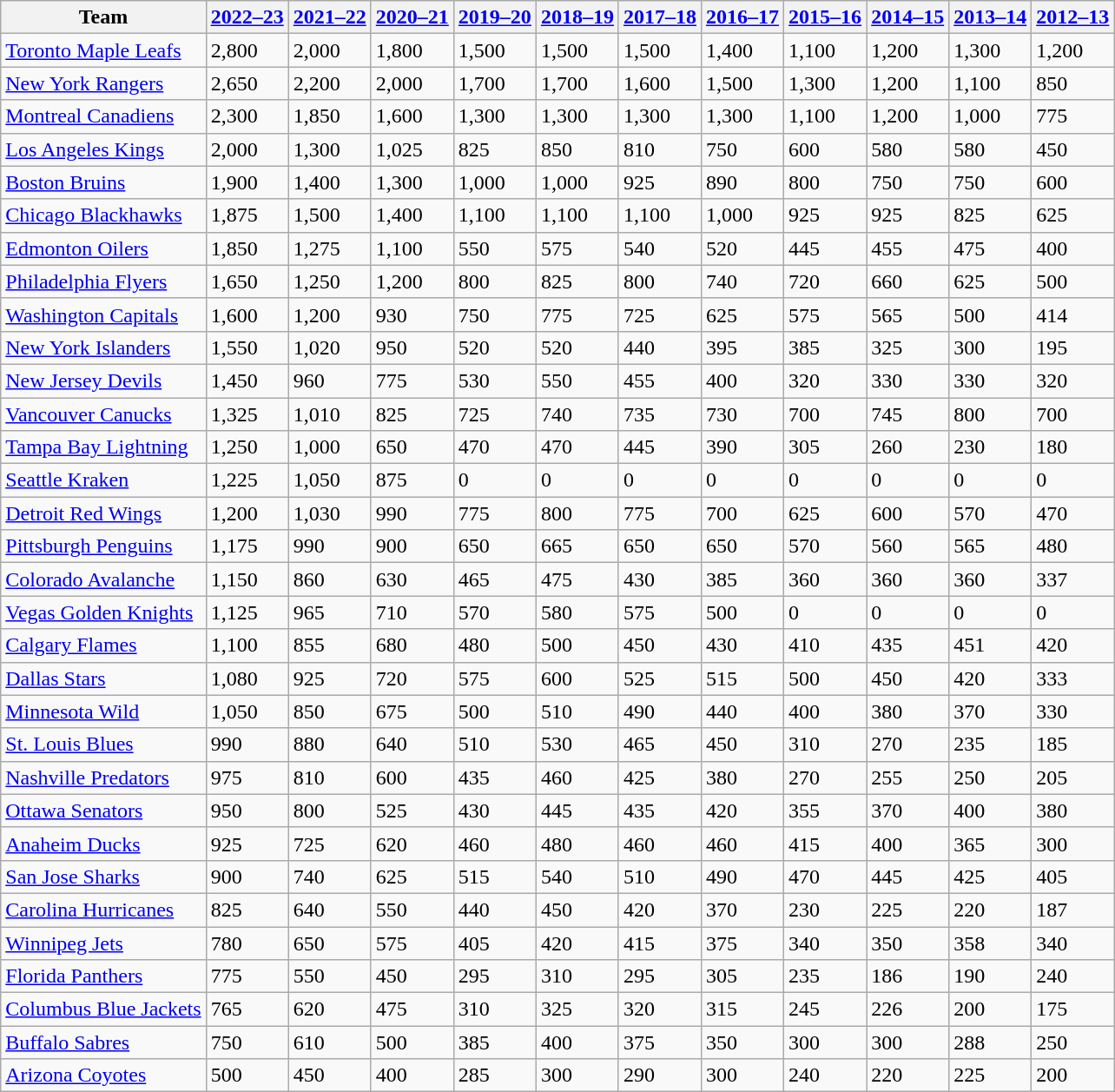<table class="wikitable sortable">
<tr>
<th>Team</th>
<th><a href='#'>2022–23</a></th>
<th><a href='#'>2021–22</a></th>
<th><a href='#'>2020–21</a></th>
<th><a href='#'>2019–20</a></th>
<th><a href='#'>2018–19</a></th>
<th><a href='#'>2017–18</a></th>
<th><a href='#'>2016–17</a></th>
<th><a href='#'>2015–16</a></th>
<th><a href='#'>2014–15</a></th>
<th><a href='#'>2013–14</a></th>
<th><a href='#'>2012–13</a></th>
</tr>
<tr>
<td><a href='#'>Toronto Maple Leafs</a></td>
<td>2,800</td>
<td>2,000</td>
<td>1,800</td>
<td>1,500</td>
<td>1,500</td>
<td>1,500</td>
<td>1,400</td>
<td>1,100</td>
<td>1,200</td>
<td>1,300</td>
<td>1,200</td>
</tr>
<tr>
<td><a href='#'>New York Rangers</a></td>
<td>2,650</td>
<td>2,200</td>
<td>2,000</td>
<td>1,700</td>
<td>1,700</td>
<td>1,600</td>
<td>1,500</td>
<td>1,300</td>
<td>1,200</td>
<td>1,100</td>
<td>850</td>
</tr>
<tr>
<td><a href='#'>Montreal Canadiens</a></td>
<td>2,300</td>
<td>1,850</td>
<td>1,600</td>
<td>1,300</td>
<td>1,300</td>
<td>1,300</td>
<td>1,300</td>
<td>1,100</td>
<td>1,200</td>
<td>1,000</td>
<td>775</td>
</tr>
<tr>
<td><a href='#'>Los Angeles Kings</a></td>
<td>2,000</td>
<td>1,300</td>
<td>1,025</td>
<td>825</td>
<td>850</td>
<td>810</td>
<td>750</td>
<td>600</td>
<td>580</td>
<td>580</td>
<td>450</td>
</tr>
<tr>
<td><a href='#'>Boston Bruins</a></td>
<td>1,900</td>
<td>1,400</td>
<td>1,300</td>
<td>1,000</td>
<td>1,000</td>
<td>925</td>
<td>890</td>
<td>800</td>
<td>750</td>
<td>750</td>
<td>600</td>
</tr>
<tr>
<td><a href='#'>Chicago Blackhawks</a></td>
<td>1,875</td>
<td>1,500</td>
<td>1,400</td>
<td>1,100</td>
<td>1,100</td>
<td>1,100</td>
<td>1,000</td>
<td>925</td>
<td>925</td>
<td>825</td>
<td>625</td>
</tr>
<tr>
<td><a href='#'>Edmonton Oilers</a></td>
<td>1,850</td>
<td>1,275</td>
<td>1,100</td>
<td>550</td>
<td>575</td>
<td>540</td>
<td>520</td>
<td>445</td>
<td>455</td>
<td>475</td>
<td>400</td>
</tr>
<tr>
<td><a href='#'>Philadelphia Flyers</a></td>
<td>1,650</td>
<td>1,250</td>
<td>1,200</td>
<td>800</td>
<td>825</td>
<td>800</td>
<td>740</td>
<td>720</td>
<td>660</td>
<td>625</td>
<td>500</td>
</tr>
<tr>
<td><a href='#'>Washington Capitals</a></td>
<td>1,600</td>
<td>1,200</td>
<td>930</td>
<td>750</td>
<td>775</td>
<td>725</td>
<td>625</td>
<td>575</td>
<td>565</td>
<td>500</td>
<td>414</td>
</tr>
<tr>
<td><a href='#'>New York Islanders</a></td>
<td>1,550</td>
<td>1,020</td>
<td>950</td>
<td>520</td>
<td>520</td>
<td>440</td>
<td>395</td>
<td>385</td>
<td>325</td>
<td>300</td>
<td>195</td>
</tr>
<tr>
<td><a href='#'>New Jersey Devils</a></td>
<td>1,450</td>
<td>960</td>
<td>775</td>
<td>530</td>
<td>550</td>
<td>455</td>
<td>400</td>
<td>320</td>
<td>330</td>
<td>330</td>
<td>320</td>
</tr>
<tr>
<td><a href='#'>Vancouver Canucks</a></td>
<td>1,325</td>
<td>1,010</td>
<td>825</td>
<td>725</td>
<td>740</td>
<td>735</td>
<td>730</td>
<td>700</td>
<td>745</td>
<td>800</td>
<td>700</td>
</tr>
<tr>
<td><a href='#'>Tampa Bay Lightning</a></td>
<td>1,250</td>
<td>1,000</td>
<td>650</td>
<td>470</td>
<td>470</td>
<td>445</td>
<td>390</td>
<td>305</td>
<td>260</td>
<td>230</td>
<td>180</td>
</tr>
<tr>
<td><a href='#'>Seattle Kraken</a></td>
<td>1,225</td>
<td>1,050</td>
<td>875</td>
<td>0</td>
<td>0</td>
<td>0</td>
<td>0</td>
<td>0</td>
<td>0</td>
<td>0</td>
<td>0</td>
</tr>
<tr>
<td><a href='#'>Detroit Red Wings</a></td>
<td>1,200</td>
<td>1,030</td>
<td>990</td>
<td>775</td>
<td>800</td>
<td>775</td>
<td>700</td>
<td>625</td>
<td>600</td>
<td>570</td>
<td>470</td>
</tr>
<tr>
<td><a href='#'>Pittsburgh Penguins</a></td>
<td>1,175</td>
<td>990</td>
<td>900</td>
<td>650</td>
<td>665</td>
<td>650</td>
<td>650</td>
<td>570</td>
<td>560</td>
<td>565</td>
<td>480</td>
</tr>
<tr>
<td><a href='#'>Colorado Avalanche</a></td>
<td>1,150</td>
<td>860</td>
<td>630</td>
<td>465</td>
<td>475</td>
<td>430</td>
<td>385</td>
<td>360</td>
<td>360</td>
<td>360</td>
<td>337</td>
</tr>
<tr>
<td><a href='#'>Vegas Golden Knights</a></td>
<td>1,125</td>
<td>965</td>
<td>710</td>
<td>570</td>
<td>580</td>
<td>575</td>
<td>500</td>
<td>0</td>
<td>0</td>
<td>0</td>
<td>0</td>
</tr>
<tr>
<td><a href='#'>Calgary Flames</a></td>
<td>1,100</td>
<td>855</td>
<td>680</td>
<td>480</td>
<td>500</td>
<td>450</td>
<td>430</td>
<td>410</td>
<td>435</td>
<td>451</td>
<td>420</td>
</tr>
<tr>
<td><a href='#'>Dallas Stars</a></td>
<td>1,080</td>
<td>925</td>
<td>720</td>
<td>575</td>
<td>600</td>
<td>525</td>
<td>515</td>
<td>500</td>
<td>450</td>
<td>420</td>
<td>333</td>
</tr>
<tr>
<td><a href='#'>Minnesota Wild</a></td>
<td>1,050</td>
<td>850</td>
<td>675</td>
<td>500</td>
<td>510</td>
<td>490</td>
<td>440</td>
<td>400</td>
<td>380</td>
<td>370</td>
<td>330</td>
</tr>
<tr>
<td><a href='#'>St. Louis Blues</a></td>
<td>990</td>
<td>880</td>
<td>640</td>
<td>510</td>
<td>530</td>
<td>465</td>
<td>450</td>
<td>310</td>
<td>270</td>
<td>235</td>
<td>185</td>
</tr>
<tr>
<td><a href='#'>Nashville Predators</a></td>
<td>975</td>
<td>810</td>
<td>600</td>
<td>435</td>
<td>460</td>
<td>425</td>
<td>380</td>
<td>270</td>
<td>255</td>
<td>250</td>
<td>205</td>
</tr>
<tr>
<td><a href='#'>Ottawa Senators</a></td>
<td>950</td>
<td>800</td>
<td>525</td>
<td>430</td>
<td>445</td>
<td>435</td>
<td>420</td>
<td>355</td>
<td>370</td>
<td>400</td>
<td>380</td>
</tr>
<tr>
<td><a href='#'>Anaheim Ducks</a></td>
<td>925</td>
<td>725</td>
<td>620</td>
<td>460</td>
<td>480</td>
<td>460</td>
<td>460</td>
<td>415</td>
<td>400</td>
<td>365</td>
<td>300</td>
</tr>
<tr>
<td><a href='#'>San Jose Sharks</a></td>
<td>900</td>
<td>740</td>
<td>625</td>
<td>515</td>
<td>540</td>
<td>510</td>
<td>490</td>
<td>470</td>
<td>445</td>
<td>425</td>
<td>405</td>
</tr>
<tr>
<td><a href='#'>Carolina Hurricanes</a></td>
<td>825</td>
<td>640</td>
<td>550</td>
<td>440</td>
<td>450</td>
<td>420</td>
<td>370</td>
<td>230</td>
<td>225</td>
<td>220</td>
<td>187</td>
</tr>
<tr>
<td><a href='#'>Winnipeg Jets</a></td>
<td>780</td>
<td>650</td>
<td>575</td>
<td>405</td>
<td>420</td>
<td>415</td>
<td>375</td>
<td>340</td>
<td>350</td>
<td>358</td>
<td>340</td>
</tr>
<tr>
<td><a href='#'>Florida Panthers</a></td>
<td>775</td>
<td>550</td>
<td>450</td>
<td>295</td>
<td>310</td>
<td>295</td>
<td>305</td>
<td>235</td>
<td>186</td>
<td>190</td>
<td>240</td>
</tr>
<tr>
<td><a href='#'>Columbus Blue Jackets</a></td>
<td>765</td>
<td>620</td>
<td>475</td>
<td>310</td>
<td>325</td>
<td>320</td>
<td>315</td>
<td>245</td>
<td>226</td>
<td>200</td>
<td>175</td>
</tr>
<tr>
<td><a href='#'>Buffalo Sabres</a></td>
<td>750</td>
<td>610</td>
<td>500</td>
<td>385</td>
<td>400</td>
<td>375</td>
<td>350</td>
<td>300</td>
<td>300</td>
<td>288</td>
<td>250</td>
</tr>
<tr>
<td><a href='#'>Arizona Coyotes</a></td>
<td>500</td>
<td>450</td>
<td>400</td>
<td>285</td>
<td>300</td>
<td>290</td>
<td>300</td>
<td>240</td>
<td>220</td>
<td>225</td>
<td>200</td>
</tr>
</table>
